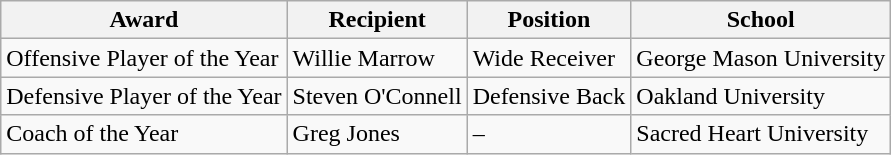<table class="wikitable">
<tr>
<th>Award</th>
<th>Recipient</th>
<th>Position</th>
<th>School</th>
</tr>
<tr>
<td>Offensive Player of the Year</td>
<td>Willie Marrow</td>
<td>Wide Receiver</td>
<td>George Mason University</td>
</tr>
<tr>
<td>Defensive Player of the Year</td>
<td>Steven O'Connell</td>
<td>Defensive Back</td>
<td>Oakland University</td>
</tr>
<tr>
<td>Coach of the Year</td>
<td>Greg Jones</td>
<td>–</td>
<td>Sacred Heart University</td>
</tr>
</table>
